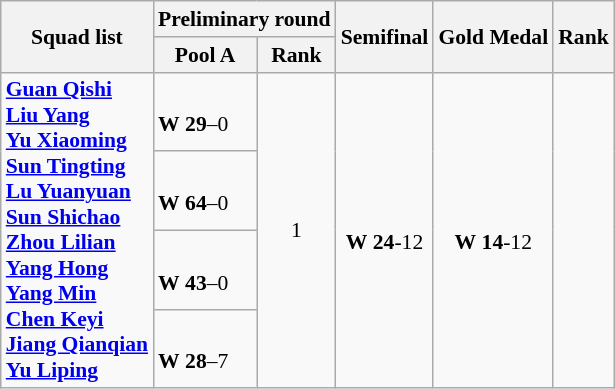<table class="wikitable" style="text-align:left; font-size:90%">
<tr>
<th rowspan="2">Squad list</th>
<th colspan="2">Preliminary round</th>
<th rowspan="2">Semifinal</th>
<th rowspan="2">Gold Medal</th>
<th rowspan="2">Rank</th>
</tr>
<tr>
<th>Pool A</th>
<th>Rank</th>
</tr>
<tr>
<td rowspan=4><strong><a href='#'>Guan Qishi</a><br><a href='#'>Liu Yang</a><br><a href='#'>Yu Xiaoming</a><br><a href='#'>Sun Tingting</a><br><a href='#'>Lu Yuanyuan</a><br><a href='#'>Sun Shichao</a><br><a href='#'>Zhou Lilian</a><br><a href='#'>Yang Hong</a><br><a href='#'>Yang Min</a><br><a href='#'>Chen Keyi</a><br><a href='#'>Jiang Qianqian</a><br><a href='#'>Yu Liping</a></strong></td>
<td><br><strong>W</strong> <strong>29</strong>–0</td>
<td rowspan="4" style="text-align:center;">1 <strong></strong></td>
<td rowspan="4" style="text-align:center;"><br><strong>W</strong> <strong>24</strong>-12</td>
<td rowspan="4" style="text-align:center;"><br><strong>W</strong> <strong>14</strong>-12</td>
<td rowspan="4" style="text-align:center;"></td>
</tr>
<tr>
<td><br><strong>W</strong> <strong>64</strong>–0</td>
</tr>
<tr>
<td><br><strong>W</strong> <strong>43</strong>–0</td>
</tr>
<tr>
<td><br><strong>W</strong> <strong>28</strong>–7</td>
</tr>
</table>
